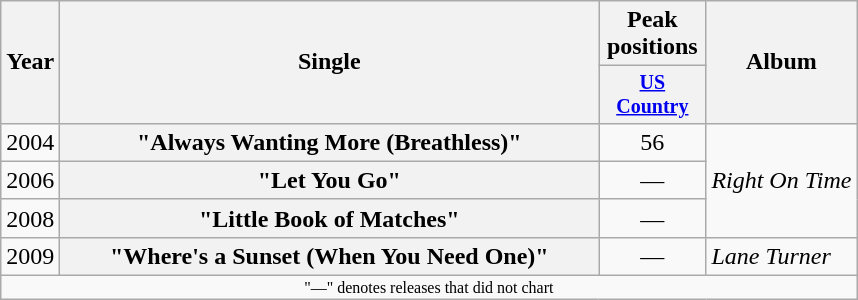<table class="wikitable plainrowheaders" style="text-align:center;">
<tr>
<th rowspan="2">Year</th>
<th rowspan="2" style="width:22em;">Single</th>
<th>Peak positions</th>
<th rowspan="2">Album</th>
</tr>
<tr style="font-size:smaller;">
<th style="width:65px;"><a href='#'>US Country</a></th>
</tr>
<tr>
<td>2004</td>
<th scope="row">"Always Wanting More (Breathless)"</th>
<td>56</td>
<td style="text-align:left;" rowspan="3"><em>Right On Time</em></td>
</tr>
<tr>
<td>2006</td>
<th scope="row">"Let You Go"</th>
<td>—</td>
</tr>
<tr>
<td>2008</td>
<th scope="row">"Little Book of Matches"</th>
<td>—</td>
</tr>
<tr>
<td>2009</td>
<th scope="row">"Where's a Sunset (When You Need One)"</th>
<td>—</td>
<td style="text-align:left;"><em>Lane Turner</em></td>
</tr>
<tr>
<td colspan="4" style="font-size:8pt">"—" denotes releases that did not chart</td>
</tr>
</table>
